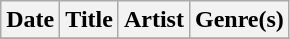<table class="wikitable" style="text-align: left;">
<tr>
<th>Date</th>
<th>Title</th>
<th>Artist</th>
<th>Genre(s)</th>
</tr>
<tr>
</tr>
</table>
